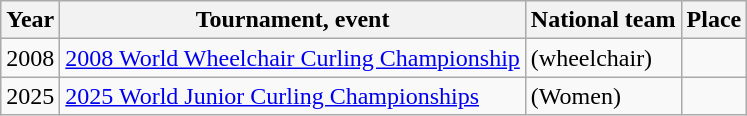<table class="wikitable">
<tr>
<th scope="col">Year</th>
<th scope="col">Tournament, event</th>
<th scope="col">National team</th>
<th scope="col">Place</th>
</tr>
<tr>
<td>2008</td>
<td><a href='#'>2008 World Wheelchair Curling Championship</a></td>
<td> (wheelchair)</td>
<td></td>
</tr>
<tr>
<td>2025</td>
<td><a href='#'>2025 World Junior Curling Championships</a></td>
<td> (Women)</td>
<td></td>
</tr>
</table>
